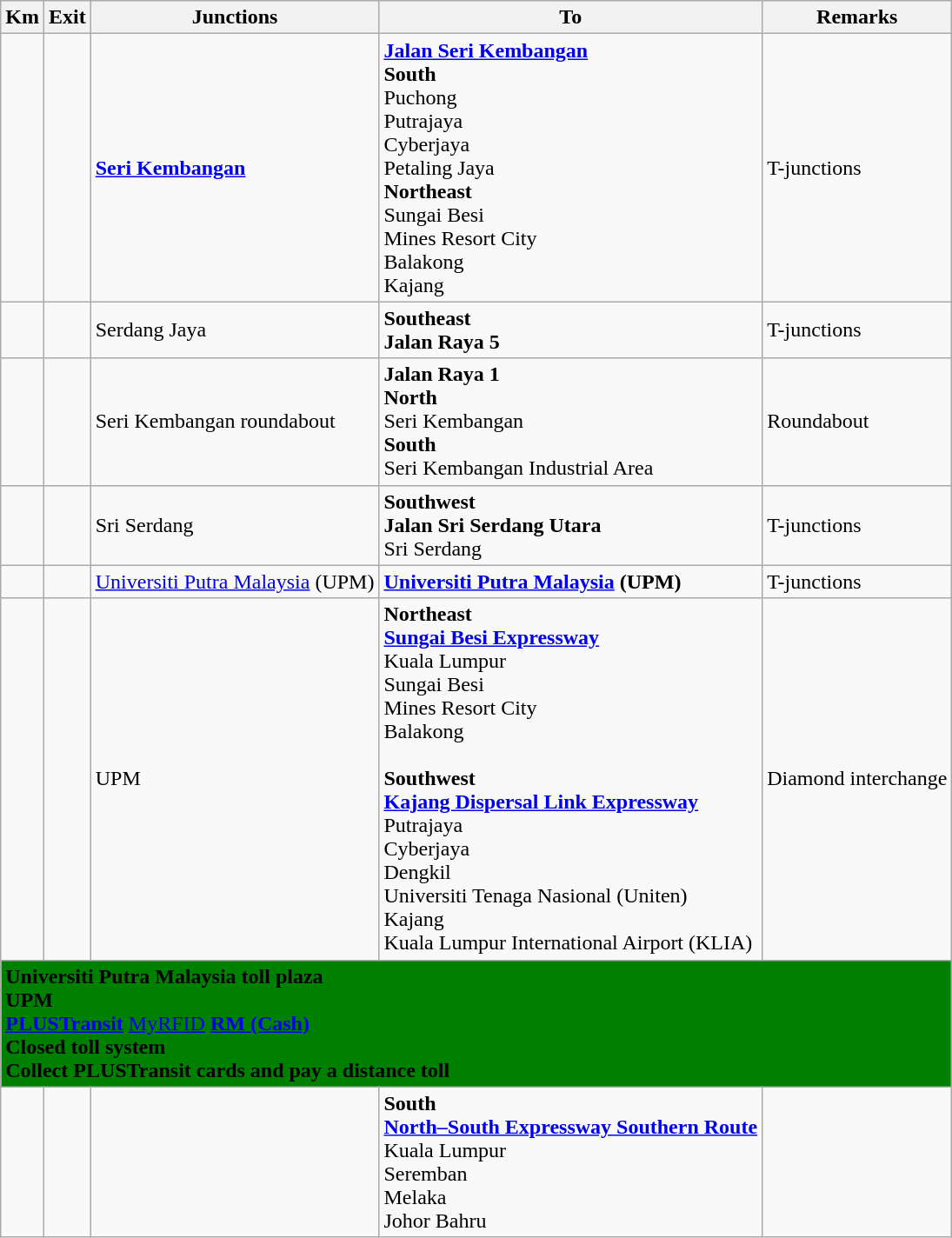<table class="wikitable">
<tr>
<th>Km</th>
<th>Exit</th>
<th>Junctions</th>
<th>To</th>
<th>Remarks</th>
</tr>
<tr>
<td></td>
<td></td>
<td><strong><a href='#'>Seri Kembangan</a></strong></td>
<td> <strong><a href='#'>Jalan Seri Kembangan</a></strong><br><strong>South</strong><br>Puchong<br>Putrajaya<br>Cyberjaya<br>Petaling Jaya<br><strong>Northeast</strong><br>Sungai Besi<br>Mines Resort City<br>Balakong<br>Kajang</td>
<td>T-junctions</td>
</tr>
<tr>
<td></td>
<td></td>
<td>Serdang Jaya</td>
<td><strong>Southeast</strong><br><strong>Jalan Raya 5</strong></td>
<td>T-junctions</td>
</tr>
<tr>
<td></td>
<td></td>
<td>Seri Kembangan roundabout</td>
<td><strong>Jalan Raya 1</strong><br><strong>North</strong><br>Seri Kembangan<br><strong>South</strong><br>Seri Kembangan Industrial Area</td>
<td>Roundabout</td>
</tr>
<tr>
<td></td>
<td></td>
<td>Sri Serdang</td>
<td><strong>Southwest</strong><br><strong>Jalan Sri Serdang Utara</strong><br>Sri Serdang</td>
<td>T-junctions</td>
</tr>
<tr>
<td></td>
<td></td>
<td><a href='#'>Universiti Putra Malaysia</a> (UPM)</td>
<td><strong><a href='#'>Universiti Putra Malaysia</a> (UPM)</strong></td>
<td>T-junctions</td>
</tr>
<tr>
<td></td>
<td></td>
<td>UPM</td>
<td><strong>Northeast</strong><br> <strong><a href='#'>Sungai Besi Expressway</a></strong><br>Kuala Lumpur<br>Sungai Besi<br>Mines Resort City<br>Balakong<br><br><strong>Southwest</strong><br> <strong><a href='#'>Kajang Dispersal Link Expressway</a></strong><br>Putrajaya<br>Cyberjaya<br>Dengkil<br>Universiti Tenaga Nasional (Uniten)<br>Kajang<br>Kuala Lumpur International Airport (KLIA) </td>
<td>Diamond interchange</td>
</tr>
<tr>
<td style="width:600px" colspan="6" style="text-align:center" bgcolor="green"><strong><span>Universiti Putra Malaysia toll plaza<br>UPM<br><a href='#'><span>PLUSTransit</span></a>  </span></strong> <a href='#'><span>My</span><span>RFID</span></a><strong><span>  <a href='#'><span>RM (Cash)</span></a><br>Closed toll system<br>Collect PLUSTransit cards and pay a distance toll</span></strong></td>
</tr>
<tr>
<td></td>
<td></td>
<td></td>
<td><strong>South</strong><br> <strong><a href='#'>North–South Expressway Southern Route</a></strong><br>Kuala Lumpur<br>Seremban<br>Melaka<br>Johor Bahru</td>
<td></td>
</tr>
</table>
